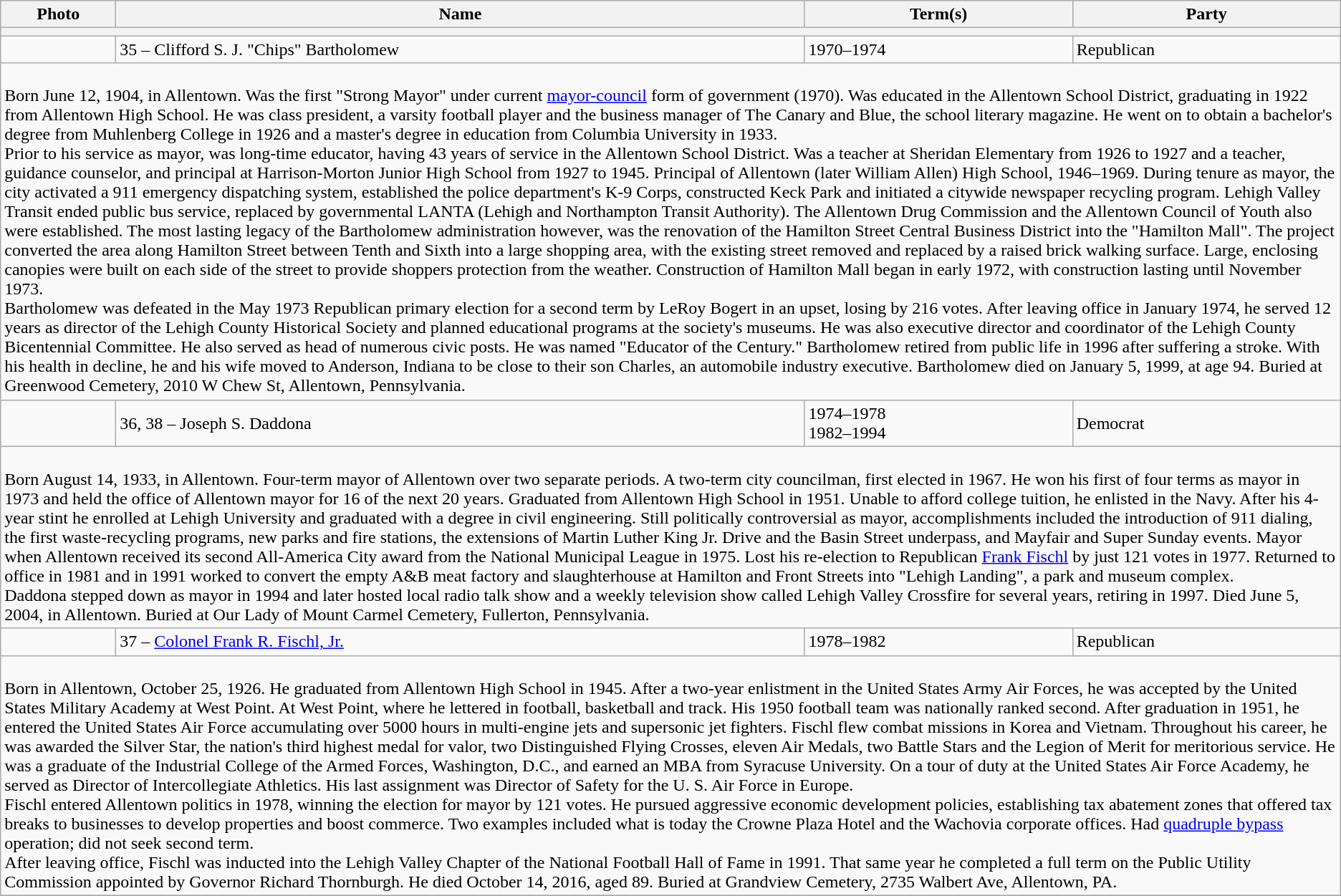<table class="wikitable">
<tr>
<th scope="col" width="100px">Photo</th>
<th>Name</th>
<th scope="col" width="20%">Term(s)</th>
<th scope="col" width="20%">Party</th>
</tr>
<tr>
<th colspan="4"></th>
</tr>
<tr>
<td></td>
<td>35 – Clifford S. J. "Chips" Bartholomew</td>
<td>1970–1974</td>
<td>Republican</td>
</tr>
<tr>
<td colspan="4"><br>Born June 12, 1904, in Allentown.  Was the first "Strong Mayor" under current <a href='#'>mayor-council</a> form of government (1970).  Was educated in the Allentown School District, graduating in 1922 from Allentown High School.  He was class president, a varsity football player and the business manager of The Canary and Blue, the school literary magazine.  He went on to obtain a bachelor's degree from Muhlenberg College in 1926 and a master's degree in education from Columbia University in 1933.<br>Prior to his service as mayor, was long-time educator, having 43 years of service in the Allentown School District.  Was a teacher at Sheridan Elementary from 1926 to 1927 and a teacher, guidance counselor, and principal at Harrison-Morton Junior High School from 1927 to 1945. Principal of Allentown (later William Allen) High School, 1946–1969.  During tenure as mayor, the city activated a 911 emergency dispatching system, established the police department's K-9 Corps, constructed Keck Park and initiated a citywide newspaper recycling program. Lehigh Valley Transit ended public bus service, replaced by governmental LANTA (Lehigh and Northampton Transit Authority). The Allentown Drug Commission and the Allentown Council of Youth also were established.   The most lasting legacy of the Bartholomew administration however, was the renovation of the Hamilton Street Central Business District into the "Hamilton Mall".  The project converted the area along Hamilton Street between Tenth and Sixth into a large shopping area, with the existing street removed and replaced by a raised brick walking surface. Large, enclosing canopies were built on each side of the street to provide shoppers protection from the weather. Construction of Hamilton Mall began in early 1972, with construction lasting until November 1973.<br>Bartholomew was defeated in the May 1973 Republican primary election for a second term by LeRoy Bogert in an upset, losing by 216 votes.  After leaving office in January 1974, he served 12 years as director of the Lehigh County Historical Society and planned educational programs at the society's museums. He was also executive director and coordinator of the Lehigh County Bicentennial Committee. He also served as head of numerous civic posts.  He was named "Educator of the Century."  Bartholomew retired from public life in 1996 after suffering a stroke.  With his health in decline, he and his wife moved to Anderson, Indiana to be close to their son Charles, an automobile industry executive. Bartholomew died on January 5, 1999, at age 94. Buried at Greenwood Cemetery, 2010 W Chew St, Allentown, Pennsylvania.</td>
</tr>
<tr>
<td></td>
<td>36, 38 – Joseph S. Daddona</td>
<td>1974–1978<br>1982–1994</td>
<td>Democrat</td>
</tr>
<tr>
<td colspan="4"><br>Born August 14, 1933, in Allentown.  Four-term mayor of Allentown over two separate periods. A two-term city councilman, first elected in 1967.  He won his first of four terms as mayor in 1973 and held the office of Allentown mayor for 16 of the next 20 years.  Graduated from Allentown High School in 1951. Unable to afford college tuition, he enlisted in the Navy. After his 4-year stint he enrolled at Lehigh University and graduated with a degree in civil engineering. Still politically controversial as mayor, accomplishments included the introduction of 911 dialing, the first waste-recycling programs, new parks and fire stations, the extensions of Martin Luther King Jr. Drive and the Basin Street underpass, and Mayfair and Super Sunday events.  Mayor when Allentown received its second All-America City award from the National Municipal League in 1975. Lost his re-election to Republican <a href='#'>Frank Fischl</a> by just 121 votes in 1977.  Returned to office in 1981 and  in 1991 worked to convert the empty A&B meat factory and slaughterhouse  at Hamilton and Front Streets into "Lehigh Landing", a park and museum complex.<br>Daddona stepped down as mayor in 1994 and later hosted local radio talk show and a weekly television show called Lehigh Valley Crossfire for several years, retiring in 1997.  Died June 5, 2004, in Allentown. Buried at Our Lady of Mount Carmel Cemetery, Fullerton, Pennsylvania.</td>
</tr>
<tr>
<td></td>
<td>37 – <a href='#'>Colonel Frank R. Fischl, Jr.</a></td>
<td>1978–1982</td>
<td>Republican</td>
</tr>
<tr>
<td colspan="4"><br>Born in Allentown, October 25, 1926. He graduated from Allentown High School in 1945. After a two-year enlistment in the United States Army Air Forces, he was accepted by the United States Military Academy at West Point.  At West Point, where he lettered in football, basketball and track. His 1950 football team was nationally ranked second. After graduation in 1951, he entered the United States Air Force accumulating over 5000 hours in multi-engine jets and supersonic jet fighters. Fischl flew combat missions in Korea and Vietnam. Throughout his career, he was awarded the Silver Star, the nation's third highest medal for valor, two Distinguished Flying Crosses, eleven Air Medals, two Battle Stars and the Legion of Merit for meritorious service.  He was a graduate of the Industrial College of the Armed Forces, Washington, D.C., and earned an MBA from Syracuse University. On a tour of duty at the United States Air Force Academy, he served as Director of Intercollegiate Athletics. His last assignment was Director of Safety for the U. S. Air Force in Europe.<br>Fischl entered Allentown politics in 1978, winning the election for mayor by 121 votes. He pursued aggressive economic development policies, establishing tax abatement zones that offered tax breaks to businesses to develop properties and boost commerce. Two examples included what is today the Crowne Plaza Hotel and the Wachovia corporate offices. Had <a href='#'>quadruple bypass</a> operation; did not seek second term.<br>After leaving office, Fischl was inducted into the Lehigh Valley Chapter of the National Football Hall of Fame in 1991. That same year he completed a full term on the Public Utility Commission appointed by Governor Richard Thornburgh. He died October 14, 2016, aged 89. Buried at Grandview Cemetery, 2735 Walbert Ave, Allentown, PA.</td>
</tr>
<tr>
</tr>
</table>
